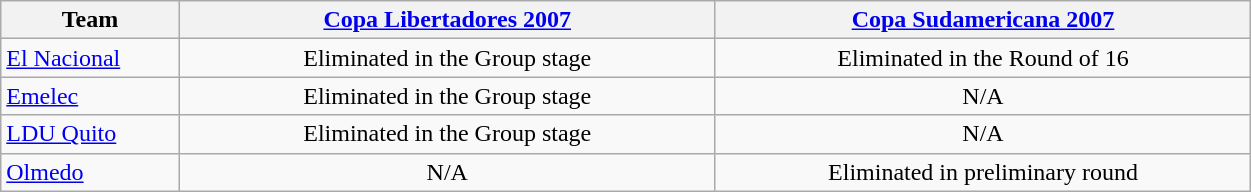<table class="wikitable">
<tr>
<th width= 10%>Team</th>
<th width= 30%><a href='#'>Copa Libertadores 2007</a></th>
<th width= 30%><a href='#'>Copa Sudamericana 2007</a></th>
</tr>
<tr align="center">
<td align="left"><a href='#'>El Nacional</a></td>
<td>Eliminated in the Group stage</td>
<td>Eliminated in the Round of 16</td>
</tr>
<tr align="center">
<td align="left"><a href='#'>Emelec</a></td>
<td>Eliminated in the Group stage</td>
<td>N/A</td>
</tr>
<tr align="center">
<td align="left"><a href='#'>LDU Quito</a></td>
<td>Eliminated in the Group stage</td>
<td>N/A</td>
</tr>
<tr align="center">
<td align="left"><a href='#'>Olmedo</a></td>
<td>N/A</td>
<td>Eliminated in preliminary round</td>
</tr>
</table>
